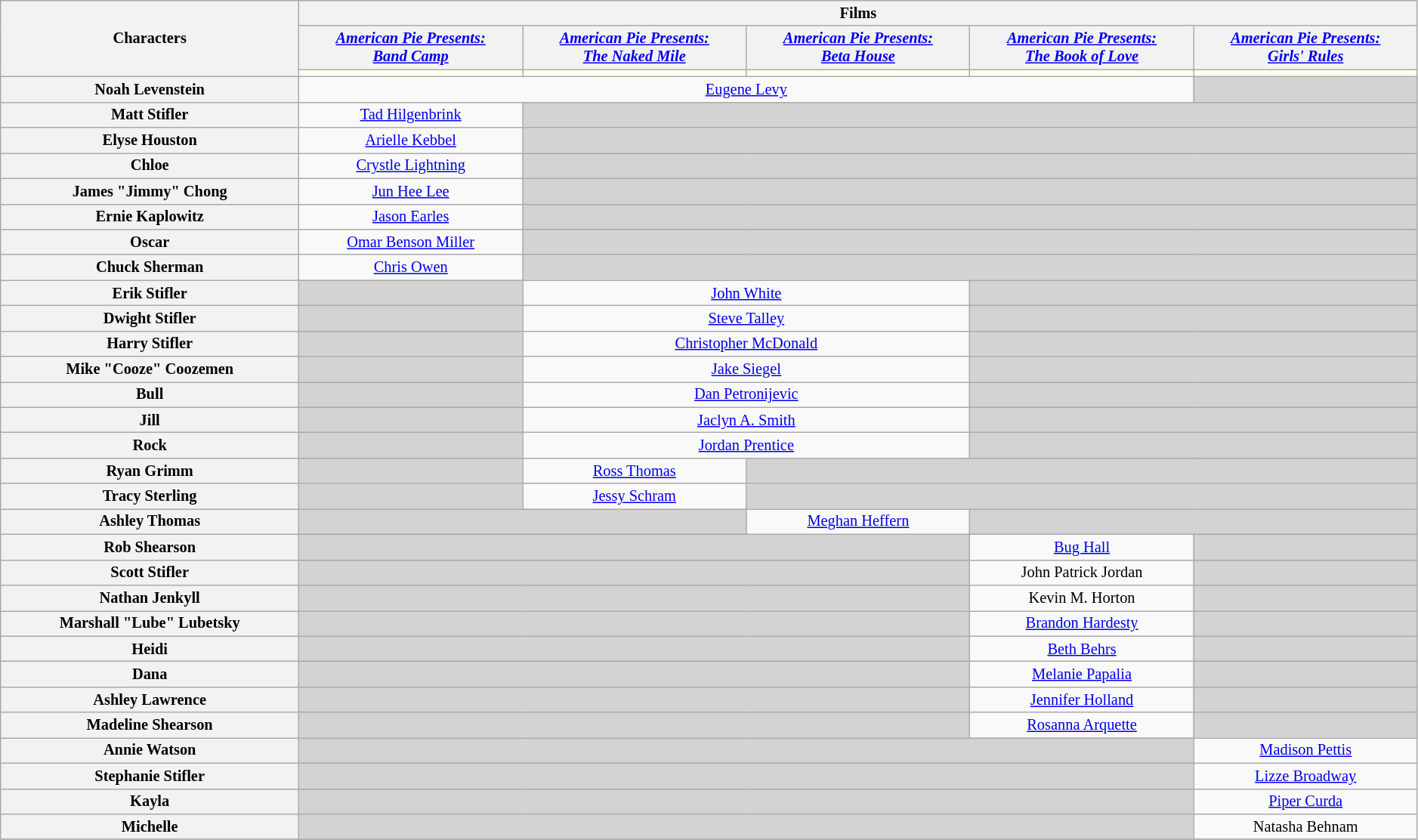<table class="wikitable" style="text-align:center; width:99%; font-size:85%">
<tr>
<th rowspan="3" width="20%">Characters</th>
<th colspan="5">Films</th>
</tr>
<tr>
<th align="center" width="15%"><em><a href='#'>American Pie Presents: <br> Band Camp</a></em></th>
<th align="center" width="15%"><em><a href='#'>American Pie Presents: <br> The Naked Mile</a></em></th>
<th align="center" width="15%"><em><a href='#'>American Pie Presents: <br> Beta House</a></em></th>
<th align="center" width="15%"><em><a href='#'>American Pie Presents: <br> The Book of Love</a></em></th>
<th align="center" width="15%"><em><a href='#'>American Pie Presents: <br> Girls' Rules</a></em></th>
</tr>
<tr>
<th style="background:ivory;"></th>
<th style="background:ivory;"></th>
<th style="background:ivory;"></th>
<th style="background:ivory;"></th>
<th style="background:ivory;"></th>
</tr>
<tr>
<th>Noah Levenstein</th>
<td colspan="4"><a href='#'>Eugene Levy</a></td>
<td style="background:lightgrey;"> </td>
</tr>
<tr>
<th>Matt Stifler</th>
<td><a href='#'>Tad Hilgenbrink</a></td>
<td colspan="4" style="background:lightgrey;"> </td>
</tr>
<tr>
<th>Elyse Houston</th>
<td><a href='#'>Arielle Kebbel</a></td>
<td colspan="4" style="background:lightgrey;"> </td>
</tr>
<tr>
<th>Chloe</th>
<td><a href='#'>Crystle Lightning</a></td>
<td colspan="4" style="background:lightgrey;"> </td>
</tr>
<tr>
<th>James "Jimmy" Chong</th>
<td><a href='#'>Jun Hee Lee</a></td>
<td colspan="4" style="background:lightgrey;"> </td>
</tr>
<tr>
<th>Ernie Kaplowitz</th>
<td><a href='#'>Jason Earles</a></td>
<td colspan="4" style="background:lightgrey;"> </td>
</tr>
<tr>
<th>Oscar</th>
<td><a href='#'>Omar Benson Miller</a></td>
<td colspan="4" style="background:lightgrey;"> </td>
</tr>
<tr>
<th>Chuck Sherman</th>
<td><a href='#'>Chris Owen</a></td>
<td colspan="4" style="background:lightgrey;"> </td>
</tr>
<tr>
<th>Erik Stifler</th>
<td style="background:lightgrey;"> </td>
<td colspan="2"><a href='#'>John White</a></td>
<td colspan="2" style="background:lightgrey;"> </td>
</tr>
<tr>
<th>Dwight Stifler</th>
<td style="background:lightgrey;"> </td>
<td colspan="2"><a href='#'>Steve Talley</a></td>
<td colspan="2" style="background:lightgrey;"> </td>
</tr>
<tr>
<th>Harry Stifler</th>
<td style="background:lightgrey;"> </td>
<td colspan="2"><a href='#'>Christopher McDonald</a></td>
<td colspan="2" style="background:lightgrey;"> </td>
</tr>
<tr>
<th>Mike "Cooze" Coozemen</th>
<td style="background:lightgrey;"> </td>
<td colspan="2"><a href='#'>Jake Siegel</a></td>
<td colspan="2" style="background:lightgrey;"> </td>
</tr>
<tr>
<th>Bull</th>
<td style="background:lightgrey;"> </td>
<td colspan="2"><a href='#'>Dan Petronijevic</a></td>
<td colspan="2" style="background:lightgrey;"> </td>
</tr>
<tr>
<th>Jill</th>
<td style="background:lightgrey;"> </td>
<td colspan="2"><a href='#'>Jaclyn A. Smith</a></td>
<td colspan="2" style="background:lightgrey;"> </td>
</tr>
<tr>
<th>Rock</th>
<td style="background:lightgrey;"> </td>
<td colspan="2"><a href='#'>Jordan Prentice</a></td>
<td colspan="2" style="background:lightgrey;"> </td>
</tr>
<tr>
<th>Ryan Grimm</th>
<td style="background:lightgrey;"> </td>
<td><a href='#'>Ross Thomas</a></td>
<td colspan="3" style="background:lightgrey;"> </td>
</tr>
<tr>
<th>Tracy Sterling</th>
<td style="background:lightgrey;"> </td>
<td><a href='#'>Jessy Schram</a></td>
<td colspan="3" style="background:lightgrey;"> </td>
</tr>
<tr>
<th>Ashley Thomas</th>
<td colspan="2" style="background:lightgrey;"> </td>
<td><a href='#'>Meghan Heffern</a></td>
<td colspan="2" style="background:lightgrey;"> </td>
</tr>
<tr>
<th>Rob Shearson</th>
<td colspan="3" style="background:lightgrey;"> </td>
<td><a href='#'>Bug Hall</a></td>
<td style="background:lightgrey;"> </td>
</tr>
<tr>
<th>Scott Stifler</th>
<td colspan="3" style="background:lightgrey;"> </td>
<td>John Patrick Jordan</td>
<td style="background:lightgrey;"> </td>
</tr>
<tr>
<th>Nathan Jenkyll</th>
<td colspan="3" style="background:lightgrey;"> </td>
<td>Kevin M. Horton</td>
<td style="background:lightgrey;"> </td>
</tr>
<tr>
<th>Marshall "Lube" Lubetsky</th>
<td colspan="3" style="background:lightgrey;"> </td>
<td><a href='#'>Brandon Hardesty</a></td>
<td style="background:lightgrey;"> </td>
</tr>
<tr>
<th>Heidi</th>
<td colspan="3" style="background:lightgrey;"> </td>
<td><a href='#'>Beth Behrs</a></td>
<td style="background:lightgrey;"> </td>
</tr>
<tr>
<th>Dana</th>
<td colspan="3" style="background:lightgrey;"> </td>
<td><a href='#'>Melanie Papalia</a></td>
<td style="background:lightgrey;"> </td>
</tr>
<tr>
<th>Ashley Lawrence</th>
<td colspan="3" style="background:lightgrey;"> </td>
<td><a href='#'>Jennifer Holland</a></td>
<td style="background:lightgrey;"> </td>
</tr>
<tr>
<th>Madeline Shearson</th>
<td colspan="3" style="background:lightgrey;"> </td>
<td><a href='#'>Rosanna Arquette</a></td>
<td style="background:lightgrey;"> </td>
</tr>
<tr>
<th>Annie Watson</th>
<td colspan="4" style="background:lightgrey;"> </td>
<td><a href='#'>Madison Pettis</a></td>
</tr>
<tr>
<th>Stephanie Stifler</th>
<td colspan="4" style="background:lightgrey;"> </td>
<td><a href='#'>Lizze Broadway</a></td>
</tr>
<tr>
<th>Kayla</th>
<td colspan="4" style="background:lightgrey;"> </td>
<td><a href='#'>Piper Curda</a></td>
</tr>
<tr>
<th>Michelle</th>
<td colspan="4" style="background:lightgrey;"> </td>
<td>Natasha Behnam</td>
</tr>
<tr>
</tr>
</table>
